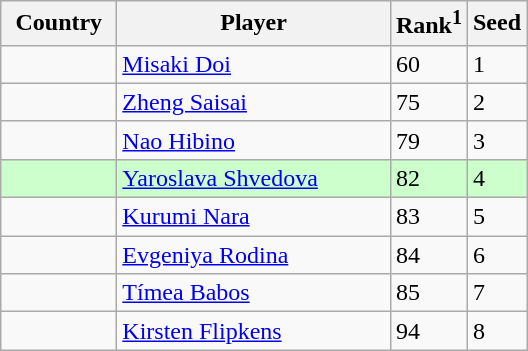<table class="sortable wikitable">
<tr>
<th width="70">Country</th>
<th width="175">Player</th>
<th>Rank<sup>1</sup></th>
<th>Seed</th>
</tr>
<tr>
<td></td>
<td><a href='#'>Misaki Doi</a></td>
<td>60</td>
<td>1</td>
</tr>
<tr>
<td></td>
<td><a href='#'>Zheng Saisai</a></td>
<td>75</td>
<td>2</td>
</tr>
<tr>
<td></td>
<td><a href='#'>Nao Hibino</a></td>
<td>79</td>
<td>3</td>
</tr>
<tr style="background:#cfc;">
<td></td>
<td><a href='#'>Yaroslava Shvedova</a></td>
<td>82</td>
<td>4</td>
</tr>
<tr>
<td></td>
<td><a href='#'>Kurumi Nara</a></td>
<td>83</td>
<td>5</td>
</tr>
<tr>
<td></td>
<td><a href='#'>Evgeniya Rodina</a></td>
<td>84</td>
<td>6</td>
</tr>
<tr>
<td></td>
<td><a href='#'>Tímea Babos</a></td>
<td>85</td>
<td>7</td>
</tr>
<tr>
<td></td>
<td><a href='#'>Kirsten Flipkens</a></td>
<td>94</td>
<td>8</td>
</tr>
</table>
